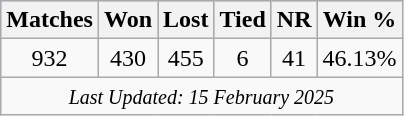<table class="wikitable plainrowheaders sortable"  style="text-align:center;">
<tr style="background:#9cf;">
<th scope="col">Matches</th>
<th scope="col">Won</th>
<th scope="col">Lost</th>
<th scope="col">Tied</th>
<th scope="col">NR</th>
<th scope="col">Win %</th>
</tr>
<tr>
<td>932</td>
<td>430</td>
<td>455</td>
<td>6</td>
<td>41</td>
<td>46.13%</td>
</tr>
<tr>
<td colspan=6><small><em>Last Updated: 15 February 2025</em> </small></td>
</tr>
</table>
